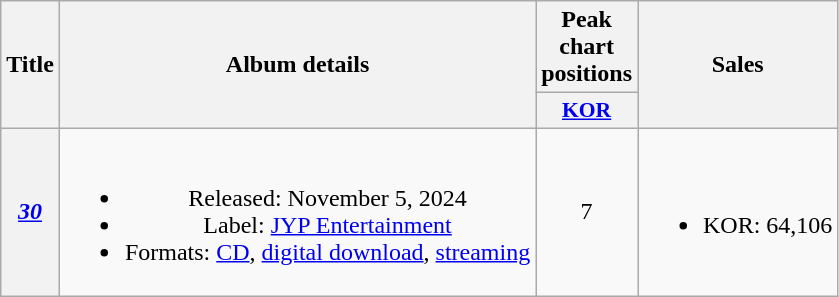<table class="wikitable plainrowheaders" style="text-align:center;">
<tr>
<th scope="col" rowspan="2">Title</th>
<th scope="col" rowspan="2">Album details</th>
<th scope="col" colspan="1">Peak chart positions</th>
<th scope="col" rowspan="2">Sales</th>
</tr>
<tr>
<th scope="col" style="width:3em;font-size:90%;"><a href='#'>KOR</a><br></th>
</tr>
<tr>
<th scope="row"><em><a href='#'>30</a></em></th>
<td><br><ul><li>Released: November 5, 2024</li><li>Label: <a href='#'>JYP Entertainment</a></li><li>Formats: <a href='#'>CD</a>, <a href='#'>digital download</a>, <a href='#'>streaming</a></li></ul></td>
<td>7</td>
<td><br><ul><li>KOR: 64,106</li></ul></td>
</tr>
</table>
